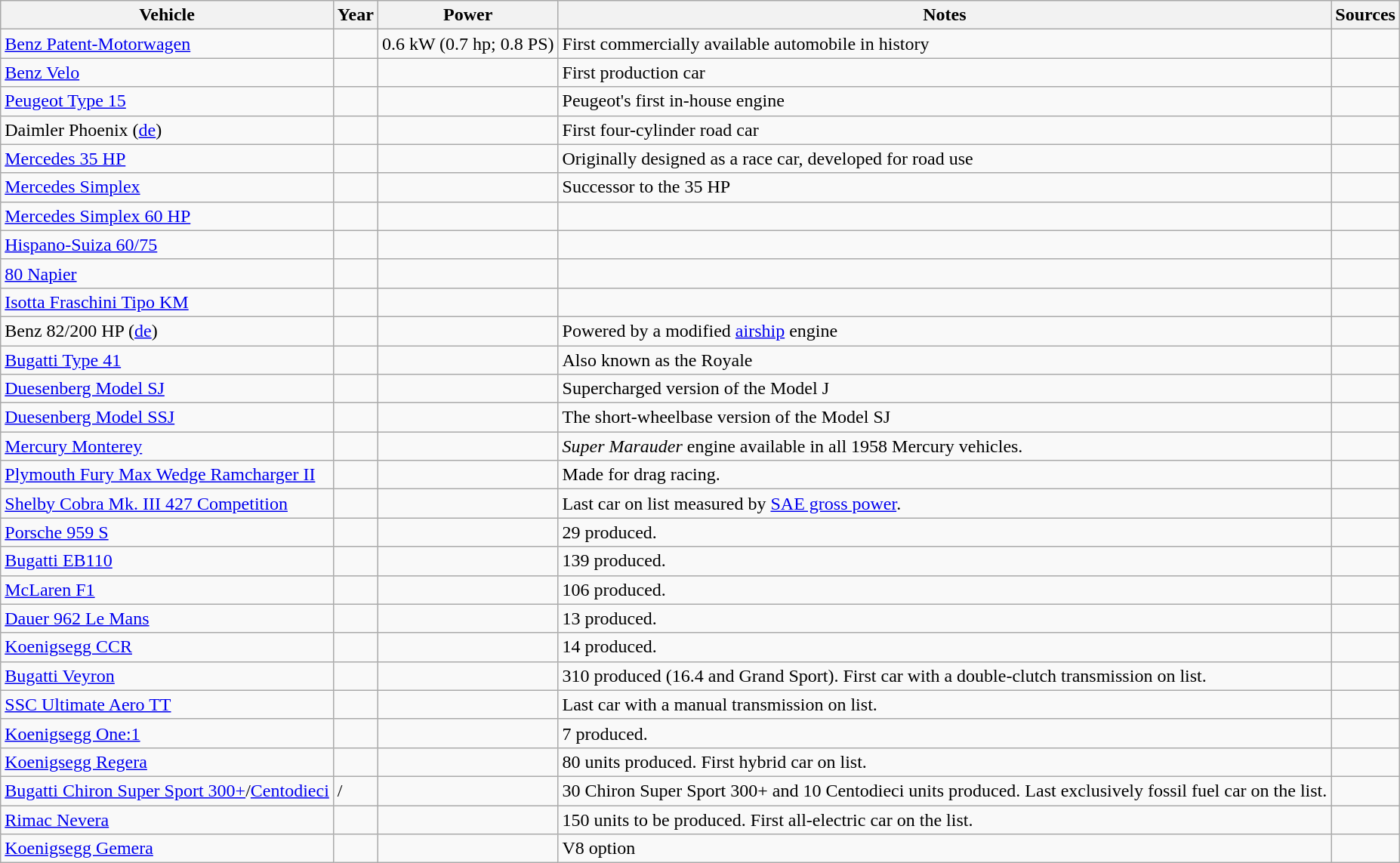<table class="wikitable sortable">
<tr>
<th>Vehicle</th>
<th>Year</th>
<th>Power</th>
<th>Notes</th>
<th>Sources</th>
</tr>
<tr>
<td><a href='#'>Benz Patent-Motorwagen</a></td>
<td></td>
<td>0.6 kW (0.7 hp; 0.8 PS)</td>
<td>First commercially available automobile in history</td>
<td></td>
</tr>
<tr>
<td><a href='#'>Benz Velo</a></td>
<td></td>
<td></td>
<td>First production car</td>
<td></td>
</tr>
<tr>
<td><a href='#'>Peugeot Type 15</a></td>
<td></td>
<td></td>
<td>Peugeot's first in-house engine</td>
<td></td>
</tr>
<tr>
<td>Daimler Phoenix (<a href='#'>de</a>)</td>
<td></td>
<td></td>
<td>First four-cylinder road car</td>
<td></td>
</tr>
<tr>
<td><a href='#'>Mercedes 35 HP</a></td>
<td></td>
<td></td>
<td>Originally designed as a race car, developed for road use</td>
<td></td>
</tr>
<tr>
<td><a href='#'>Mercedes Simplex</a></td>
<td></td>
<td></td>
<td>Successor to the 35 HP</td>
<td></td>
</tr>
<tr>
<td><a href='#'>Mercedes Simplex 60 HP</a></td>
<td></td>
<td></td>
<td></td>
<td></td>
</tr>
<tr>
<td><a href='#'>Hispano-Suiza 60/75</a></td>
<td></td>
<td></td>
<td></td>
<td></td>
</tr>
<tr>
<td><a href='#'>80 Napier</a></td>
<td></td>
<td></td>
<td></td>
<td></td>
</tr>
<tr>
<td><a href='#'>Isotta Fraschini Tipo KM</a></td>
<td></td>
<td></td>
<td></td>
<td></td>
</tr>
<tr>
<td>Benz 82/200 HP (<a href='#'>de</a>)</td>
<td></td>
<td></td>
<td>Powered by a modified <a href='#'>airship</a> engine</td>
<td></td>
</tr>
<tr>
<td><a href='#'>Bugatti Type 41</a></td>
<td></td>
<td></td>
<td>Also known as the Royale</td>
<td></td>
</tr>
<tr>
<td><a href='#'>Duesenberg Model SJ</a></td>
<td></td>
<td></td>
<td>Supercharged version of the Model J</td>
<td></td>
</tr>
<tr>
<td><a href='#'>Duesenberg Model SSJ</a></td>
<td></td>
<td></td>
<td>The short-wheelbase version of the Model SJ</td>
<td></td>
</tr>
<tr>
<td><a href='#'>Mercury Monterey</a></td>
<td></td>
<td></td>
<td><em>Super Marauder</em> engine available in all 1958 Mercury vehicles.</td>
<td></td>
</tr>
<tr>
<td><a href='#'>Plymouth Fury Max Wedge Ramcharger II</a></td>
<td></td>
<td></td>
<td>Made for drag racing.</td>
<td></td>
</tr>
<tr>
<td><a href='#'>Shelby Cobra Mk. III 427 Competition</a></td>
<td></td>
<td></td>
<td>Last car on list measured by <a href='#'>SAE gross power</a>.</td>
<td></td>
</tr>
<tr>
<td><a href='#'>Porsche 959 S</a></td>
<td></td>
<td></td>
<td>29 produced.</td>
<td></td>
</tr>
<tr>
<td><a href='#'>Bugatti EB110</a></td>
<td></td>
<td></td>
<td>139 produced.</td>
<td></td>
</tr>
<tr>
<td><a href='#'>McLaren F1</a></td>
<td></td>
<td></td>
<td>106 produced.</td>
<td></td>
</tr>
<tr>
<td><a href='#'>Dauer 962 Le Mans</a></td>
<td></td>
<td></td>
<td>13 produced.</td>
<td></td>
</tr>
<tr>
<td><a href='#'>Koenigsegg CCR</a></td>
<td></td>
<td></td>
<td>14 produced.</td>
<td></td>
</tr>
<tr>
<td><a href='#'>Bugatti Veyron</a></td>
<td></td>
<td></td>
<td>310 produced (16.4 and Grand Sport). First car with a double-clutch transmission on list.</td>
<td></td>
</tr>
<tr>
<td><a href='#'>SSC Ultimate Aero TT</a></td>
<td></td>
<td></td>
<td>Last car with a manual transmission on list.</td>
<td></td>
</tr>
<tr>
<td><a href='#'>Koenigsegg One:1</a></td>
<td></td>
<td></td>
<td>7 produced.</td>
<td></td>
</tr>
<tr>
<td><a href='#'>Koenigsegg Regera</a></td>
<td></td>
<td></td>
<td>80 units produced. First hybrid car on list.</td>
<td></td>
</tr>
<tr>
<td><a href='#'>Bugatti Chiron Super Sport 300+</a>/<a href='#'>Centodieci</a></td>
<td>/</td>
<td></td>
<td>30 Chiron Super Sport 300+ and 10 Centodieci units produced. Last exclusively fossil fuel car on the list.</td>
<td></td>
</tr>
<tr>
<td><a href='#'>Rimac Nevera</a></td>
<td></td>
<td></td>
<td>150 units to be produced. First all-electric car on the list.</td>
<td></td>
</tr>
<tr>
<td><a href='#'>Koenigsegg Gemera</a></td>
<td></td>
<td></td>
<td>V8 option</td>
<td></td>
</tr>
</table>
